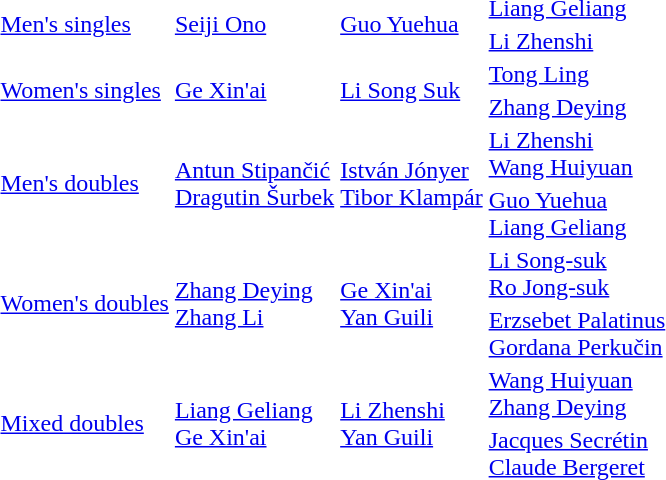<table>
<tr>
<td rowspan=2><a href='#'>Men's singles</a></td>
<td rowspan=2> <a href='#'>Seiji Ono</a></td>
<td rowspan=2> <a href='#'>Guo Yuehua</a></td>
<td> <a href='#'>Liang Geliang</a></td>
</tr>
<tr>
<td> <a href='#'>Li Zhenshi</a></td>
</tr>
<tr>
<td rowspan=2><a href='#'>Women's singles</a></td>
<td rowspan=2> <a href='#'>Ge Xin'ai</a></td>
<td rowspan=2> <a href='#'>Li Song Suk</a></td>
<td> <a href='#'>Tong Ling</a></td>
</tr>
<tr>
<td> <a href='#'>Zhang Deying</a></td>
</tr>
<tr>
<td rowspan=2><a href='#'>Men's doubles</a></td>
<td rowspan=2> <a href='#'>Antun Stipančić</a><br> <a href='#'>Dragutin Šurbek</a></td>
<td rowspan=2> <a href='#'>István Jónyer</a><br> <a href='#'>Tibor Klampár</a></td>
<td> <a href='#'>Li Zhenshi</a><br> <a href='#'>Wang Huiyuan</a></td>
</tr>
<tr>
<td> <a href='#'>Guo Yuehua</a><br> <a href='#'>Liang Geliang</a></td>
</tr>
<tr>
<td rowspan=2><a href='#'>Women's doubles</a></td>
<td rowspan=2> <a href='#'>Zhang Deying</a><br> <a href='#'>Zhang Li</a></td>
<td rowspan=2> <a href='#'>Ge Xin'ai</a><br> <a href='#'>Yan Guili</a></td>
<td> <a href='#'>Li Song-suk</a><br> <a href='#'>Ro Jong-suk</a></td>
</tr>
<tr>
<td> <a href='#'>Erzsebet Palatinus</a><br> <a href='#'>Gordana Perkučin</a></td>
</tr>
<tr>
<td rowspan=2><a href='#'>Mixed doubles</a></td>
<td rowspan=2> <a href='#'>Liang Geliang</a><br> <a href='#'>Ge Xin'ai</a></td>
<td rowspan=2> <a href='#'>Li Zhenshi</a><br> <a href='#'>Yan Guili</a></td>
<td> <a href='#'>Wang Huiyuan</a><br> <a href='#'>Zhang Deying</a></td>
</tr>
<tr>
<td> <a href='#'>Jacques Secrétin</a><br> <a href='#'>Claude Bergeret</a></td>
</tr>
</table>
